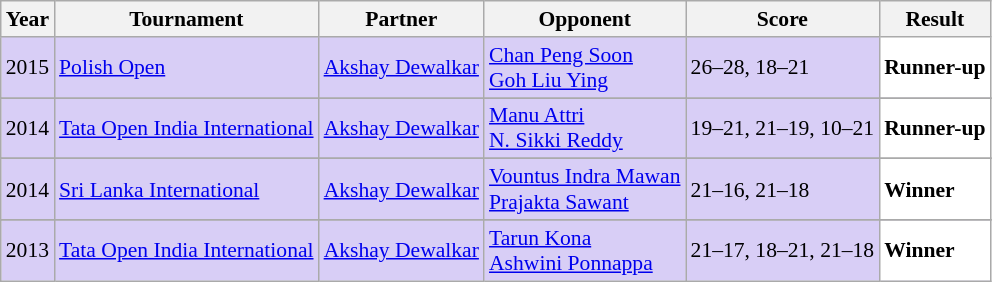<table class="sortable wikitable" style="font-size: 90%;">
<tr>
<th>Year</th>
<th>Tournament</th>
<th>Partner</th>
<th>Opponent</th>
<th>Score</th>
<th>Result</th>
</tr>
<tr style="background:#D8CEF6">
<td align="center">2015</td>
<td align="left"><a href='#'>Polish Open</a></td>
<td align="left"> <a href='#'>Akshay Dewalkar</a></td>
<td align="left"> <a href='#'>Chan Peng Soon</a> <br>  <a href='#'>Goh Liu Ying</a></td>
<td align="left">26–28, 18–21</td>
<td style="text-align:left; background:white"> <strong>Runner-up</strong></td>
</tr>
<tr>
</tr>
<tr style="background:#D8CEF6">
<td align="center">2014</td>
<td align="left"><a href='#'>Tata Open India International</a></td>
<td align="left"> <a href='#'>Akshay Dewalkar</a></td>
<td align="left"> <a href='#'>Manu Attri</a> <br>  <a href='#'>N. Sikki Reddy</a></td>
<td align="left">19–21, 21–19, 10–21</td>
<td style="text-align:left; background:white"> <strong>Runner-up</strong></td>
</tr>
<tr>
</tr>
<tr style="background:#D8CEF6">
<td align="center">2014</td>
<td align="left"><a href='#'>Sri Lanka International</a></td>
<td align="left"> <a href='#'>Akshay Dewalkar</a></td>
<td align="left"> <a href='#'>Vountus Indra Mawan</a> <br>  <a href='#'>Prajakta Sawant</a></td>
<td align="left">21–16, 21–18</td>
<td style="text-align:left; background:white"> <strong>Winner</strong></td>
</tr>
<tr>
</tr>
<tr style="background:#D8CEF6">
<td align="center">2013</td>
<td align="left"><a href='#'>Tata Open India International</a></td>
<td align="left"> <a href='#'>Akshay Dewalkar</a></td>
<td align="left"> <a href='#'>Tarun Kona</a> <br>  <a href='#'>Ashwini Ponnappa</a></td>
<td align="left">21–17, 18–21, 21–18</td>
<td style="text-align:left; background:white"> <strong>Winner</strong></td>
</tr>
</table>
